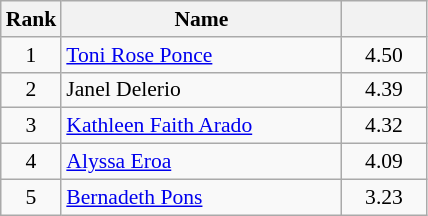<table class="wikitable" style="font-size:90%">
<tr>
<th width=30>Rank</th>
<th width=180>Name</th>
<th width=50></th>
</tr>
<tr>
<td style="text-align:center">1</td>
<td> <a href='#'>Toni Rose Ponce</a></td>
<td style="text-align:center">4.50</td>
</tr>
<tr>
<td style="text-align:center">2</td>
<td> Janel Delerio</td>
<td style="text-align:center">4.39</td>
</tr>
<tr>
<td style="text-align:center">3</td>
<td> <a href='#'>Kathleen Faith Arado</a></td>
<td style="text-align:center">4.32</td>
</tr>
<tr>
<td style="text-align:center">4</td>
<td> <a href='#'>Alyssa Eroa</a></td>
<td style="text-align:center">4.09</td>
</tr>
<tr>
<td style="text-align:center">5</td>
<td> <a href='#'>Bernadeth Pons</a></td>
<td style="text-align:center">3.23</td>
</tr>
</table>
